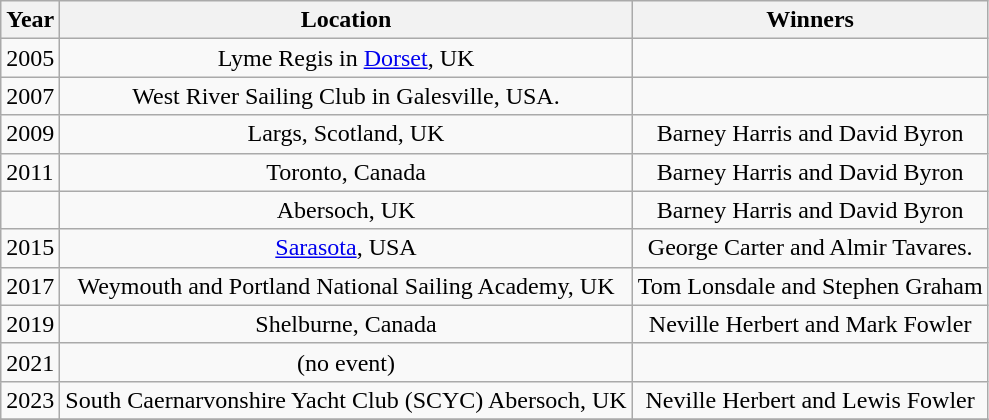<table class="wikitable" style="text-align:center">
<tr>
<th>Year</th>
<th>Location</th>
<th>Winners</th>
</tr>
<tr>
<td style="text-align:left">2005</td>
<td>Lyme Regis in <a href='#'>Dorset</a>, UK</td>
<td></td>
</tr>
<tr>
<td style="text-align:left">2007</td>
<td>West River Sailing Club in Galesville, USA.</td>
<td></td>
</tr>
<tr>
<td style="text-align:left">2009</td>
<td>Largs, Scotland, UK</td>
<td>Barney Harris and David Byron</td>
</tr>
<tr>
<td style="text-align:left">2011</td>
<td>Toronto, Canada</td>
<td>Barney Harris and David Byron</td>
</tr>
<tr>
<td style="text-align:left"></td>
<td>Abersoch, UK</td>
<td>Barney Harris and David Byron</td>
</tr>
<tr>
<td style="text-align:left">2015</td>
<td><a href='#'>Sarasota</a>, USA</td>
<td>George Carter and Almir Tavares.</td>
</tr>
<tr>
<td style="text-align:left">2017</td>
<td>Weymouth and Portland National Sailing Academy, UK</td>
<td>Tom Lonsdale and Stephen Graham</td>
</tr>
<tr>
<td style="text-align:left">2019</td>
<td>Shelburne, Canada</td>
<td>Neville Herbert and Mark Fowler</td>
</tr>
<tr>
<td style="text-align:left">2021</td>
<td>(no event)</td>
<td></td>
</tr>
<tr>
<td style="text-align:left">2023</td>
<td>South Caernarvonshire Yacht Club (SCYC) Abersoch, UK</td>
<td>Neville Herbert and Lewis Fowler</td>
</tr>
<tr>
</tr>
</table>
